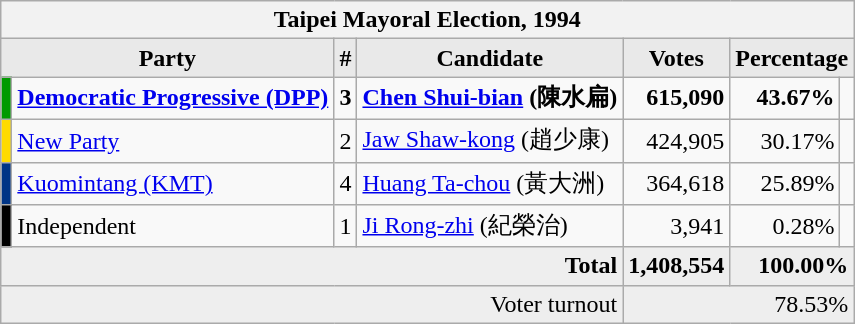<table class="wikitable collapsible">
<tr>
<th colspan="7">Taipei Mayoral Election, 1994</th>
</tr>
<tr>
<th style="background-color:#E9E9E9" colspan=2 style="width: 20em">Party</th>
<th style="background-color:#E9E9E9" style="width: 2em">#</th>
<th style="background-color:#E9E9E9" style="width: 13em">Candidate</th>
<th style="background-color:#E9E9E9" style="width: 6em">Votes</th>
<th style="background-color:#E9E9E9" colspan=2 style="width: 11em">Percentage</th>
</tr>
<tr>
<td bgcolor="#009a00"></td>
<td align=left><strong><a href='#'>Democratic Progressive (DPP)</a></strong></td>
<td align=center><strong>3</strong></td>
<td align=left><strong><a href='#'>Chen Shui-bian</a> (陳水扁)</strong></td>
<td align=right><strong>615,090</strong></td>
<td align=right><strong>43.67%</strong></td>
<td align=right></td>
</tr>
<tr>
<td bgcolor="#ffdb00"></td>
<td align=left><a href='#'>New Party</a></td>
<td align=center>2</td>
<td align=left><a href='#'>Jaw Shaw-kong</a> (趙少康)</td>
<td align=right>424,905</td>
<td align=right>30.17%</td>
<td align=right></td>
</tr>
<tr>
<td bgcolor="#003586"></td>
<td align=left> <a href='#'>Kuomintang (KMT)</a></td>
<td align=center>4</td>
<td align=left><a href='#'>Huang Ta-chou</a> (黃大洲)</td>
<td align=right>364,618</td>
<td align=right>25.89%</td>
<td align=right></td>
</tr>
<tr>
<td bgcolor="#000000"></td>
<td align=left> Independent</td>
<td align=center>1</td>
<td align=left><a href='#'>Ji Rong-zhi</a> (紀榮治)</td>
<td align=right>3,941</td>
<td align=right>0.28%</td>
<td align=right></td>
</tr>
<tr bgcolor="#EEEEEE">
<td colspan="4" align=right><strong>Total</strong></td>
<td align=right><strong>1,408,554</strong></td>
<td align=right colspan=2><strong>100.00%</strong></td>
</tr>
<tr bgcolor="#EEEEEE">
<td colspan="4" align="right">Voter turnout</td>
<td colspan="3" align="right">78.53%</td>
</tr>
</table>
